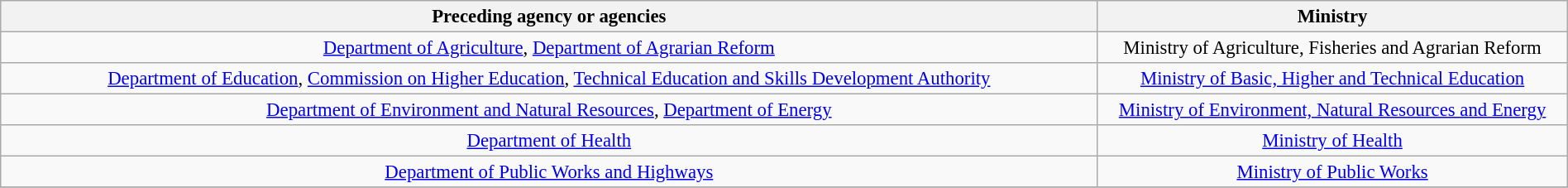<table class="wikitable" style="text-align: center; font-size:95%;" width=100%>
<tr>
<th width=70%>Preceding agency or agencies<br></th>
<th width=30%>Ministry</th>
</tr>
<tr>
<td><a href='#'>Department of Agriculture</a>, <a href='#'>Department of Agrarian Reform</a></td>
<td>Ministry of Agriculture, Fisheries and Agrarian Reform</td>
</tr>
<tr>
<td><a href='#'>Department of Education</a>, <a href='#'>Commission on Higher Education</a>, <a href='#'>Technical Education and Skills Development Authority</a></td>
<td><a href='#'>Ministry of Basic, Higher and Technical Education</a></td>
</tr>
<tr>
<td><a href='#'>Department of Environment and Natural Resources</a>, <a href='#'>Department of Energy</a></td>
<td><a href='#'>Ministry of Environment, Natural Resources and Energy</a></td>
</tr>
<tr>
<td><a href='#'>Department of Health</a></td>
<td><a href='#'>Ministry of Health</a></td>
</tr>
<tr>
<td><a href='#'>Department of Public Works and Highways</a></td>
<td><a href='#'>Ministry of Public Works</a></td>
</tr>
<tr>
</tr>
</table>
